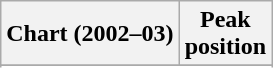<table class="wikitable sortable" border="1">
<tr>
<th>Chart (2002–03)</th>
<th>Peak<br>position</th>
</tr>
<tr>
</tr>
<tr>
</tr>
<tr>
</tr>
</table>
